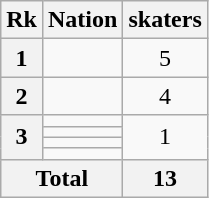<table class="wikitable sortable" style="text-align: center;">
<tr>
<th>Rk</th>
<th>Nation</th>
<th>skaters</th>
</tr>
<tr>
<th>1</th>
<td></td>
<td>5</td>
</tr>
<tr>
<th>2</th>
<td></td>
<td>4</td>
</tr>
<tr>
<th rowspan="4">3</th>
<td></td>
<td rowspan="4">1</td>
</tr>
<tr>
<td></td>
</tr>
<tr>
<td></td>
</tr>
<tr>
<td></td>
</tr>
<tr class="sortbottom">
<th colspan="2">Total</th>
<th>13</th>
</tr>
</table>
